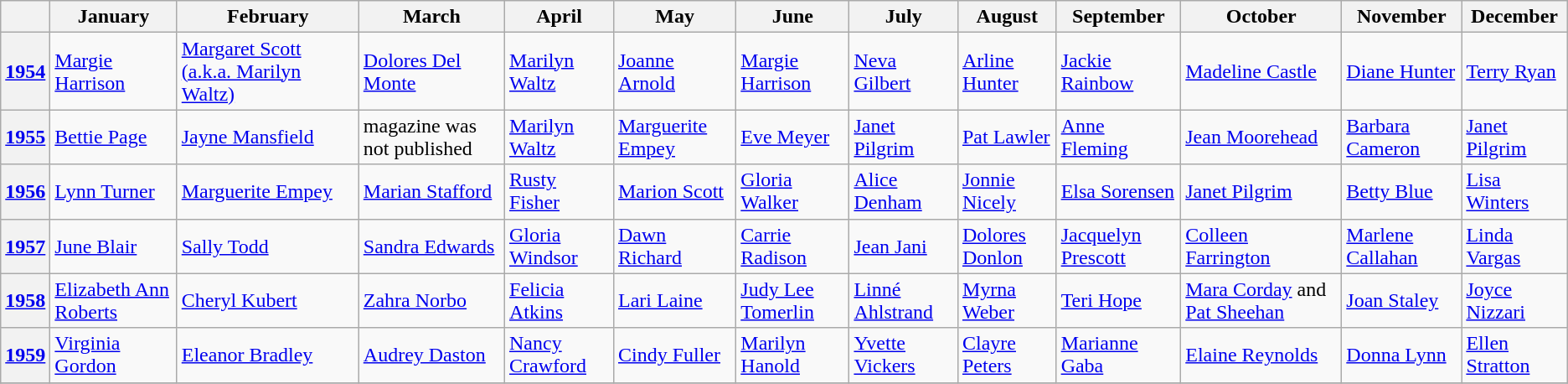<table class="wikitable">
<tr>
<th> </th>
<th>January</th>
<th>February</th>
<th>March</th>
<th>April</th>
<th>May</th>
<th>June</th>
<th>July</th>
<th>August</th>
<th>September</th>
<th>October</th>
<th>November</th>
<th>December</th>
</tr>
<tr>
<th><a href='#'>1954</a></th>
<td><a href='#'>Margie Harrison</a></td>
<td><a href='#'>Margaret Scott (a.k.a. Marilyn Waltz)</a></td>
<td><a href='#'>Dolores Del Monte</a></td>
<td><a href='#'>Marilyn Waltz</a></td>
<td><a href='#'>Joanne Arnold</a></td>
<td><a href='#'>Margie Harrison</a></td>
<td><a href='#'>Neva Gilbert</a></td>
<td><a href='#'>Arline Hunter</a></td>
<td><a href='#'>Jackie Rainbow</a></td>
<td><a href='#'>Madeline Castle</a></td>
<td><a href='#'>Diane Hunter</a></td>
<td><a href='#'>Terry Ryan</a></td>
</tr>
<tr>
<th><a href='#'>1955</a></th>
<td><a href='#'>Bettie Page</a></td>
<td><a href='#'>Jayne Mansfield</a></td>
<td>magazine was not published</td>
<td><a href='#'>Marilyn Waltz</a></td>
<td><a href='#'>Marguerite Empey</a></td>
<td><a href='#'>Eve Meyer</a></td>
<td><a href='#'>Janet Pilgrim</a></td>
<td><a href='#'>Pat Lawler</a></td>
<td><a href='#'>Anne Fleming</a></td>
<td><a href='#'>Jean Moorehead</a></td>
<td><a href='#'>Barbara Cameron</a></td>
<td><a href='#'>Janet Pilgrim</a></td>
</tr>
<tr>
<th><a href='#'>1956</a></th>
<td><a href='#'>Lynn Turner</a></td>
<td><a href='#'>Marguerite Empey</a></td>
<td><a href='#'>Marian Stafford</a></td>
<td><a href='#'>Rusty Fisher</a></td>
<td><a href='#'>Marion Scott</a></td>
<td><a href='#'>Gloria Walker</a></td>
<td><a href='#'>Alice Denham</a></td>
<td><a href='#'>Jonnie Nicely</a></td>
<td><a href='#'>Elsa Sorensen</a></td>
<td><a href='#'>Janet Pilgrim</a></td>
<td><a href='#'>Betty Blue</a></td>
<td><a href='#'>Lisa Winters</a></td>
</tr>
<tr>
<th><a href='#'>1957</a></th>
<td><a href='#'>June Blair</a></td>
<td><a href='#'>Sally Todd</a></td>
<td><a href='#'>Sandra Edwards</a></td>
<td><a href='#'>Gloria Windsor</a></td>
<td><a href='#'>Dawn Richard</a></td>
<td><a href='#'>Carrie Radison</a></td>
<td><a href='#'>Jean Jani</a></td>
<td><a href='#'>Dolores Donlon</a></td>
<td><a href='#'>Jacquelyn Prescott</a></td>
<td><a href='#'>Colleen Farrington</a></td>
<td><a href='#'>Marlene Callahan</a></td>
<td><a href='#'>Linda Vargas</a></td>
</tr>
<tr>
<th><a href='#'>1958</a></th>
<td><a href='#'>Elizabeth Ann Roberts</a></td>
<td><a href='#'>Cheryl Kubert</a></td>
<td><a href='#'>Zahra Norbo</a></td>
<td><a href='#'>Felicia Atkins</a></td>
<td><a href='#'>Lari Laine</a></td>
<td><a href='#'>Judy Lee Tomerlin</a></td>
<td><a href='#'>Linné Ahlstrand</a></td>
<td><a href='#'>Myrna Weber</a></td>
<td><a href='#'>Teri Hope</a></td>
<td><a href='#'>Mara Corday</a> and <a href='#'>Pat Sheehan</a></td>
<td><a href='#'>Joan Staley</a></td>
<td><a href='#'>Joyce Nizzari</a></td>
</tr>
<tr>
<th><a href='#'>1959</a></th>
<td><a href='#'>Virginia Gordon</a></td>
<td><a href='#'>Eleanor Bradley</a></td>
<td><a href='#'>Audrey Daston</a></td>
<td><a href='#'>Nancy Crawford</a></td>
<td><a href='#'>Cindy Fuller</a></td>
<td><a href='#'>Marilyn Hanold</a></td>
<td><a href='#'>Yvette Vickers</a></td>
<td><a href='#'>Clayre Peters</a></td>
<td><a href='#'>Marianne Gaba</a></td>
<td><a href='#'>Elaine Reynolds</a></td>
<td><a href='#'>Donna Lynn</a></td>
<td> <a href='#'>Ellen Stratton</a></td>
</tr>
<tr>
</tr>
</table>
